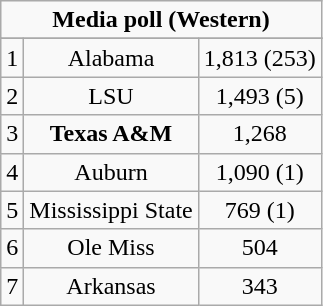<table class="wikitable">
<tr align="center">
<td align="center" Colspan="3"><strong>Media poll (Western)</strong></td>
</tr>
<tr align="center">
</tr>
<tr align="center">
<td>1</td>
<td>Alabama</td>
<td>1,813 (253)</td>
</tr>
<tr align="center">
<td>2</td>
<td>LSU</td>
<td>1,493 (5)</td>
</tr>
<tr align="center">
<td>3</td>
<td><strong>Texas A&M</strong></td>
<td>1,268</td>
</tr>
<tr align="center">
<td>4</td>
<td>Auburn</td>
<td>1,090 (1)</td>
</tr>
<tr align="center">
<td>5</td>
<td>Mississippi State</td>
<td>769 (1)</td>
</tr>
<tr align="center">
<td>6</td>
<td>Ole Miss</td>
<td>504</td>
</tr>
<tr align="center">
<td>7</td>
<td>Arkansas</td>
<td>343</td>
</tr>
</table>
